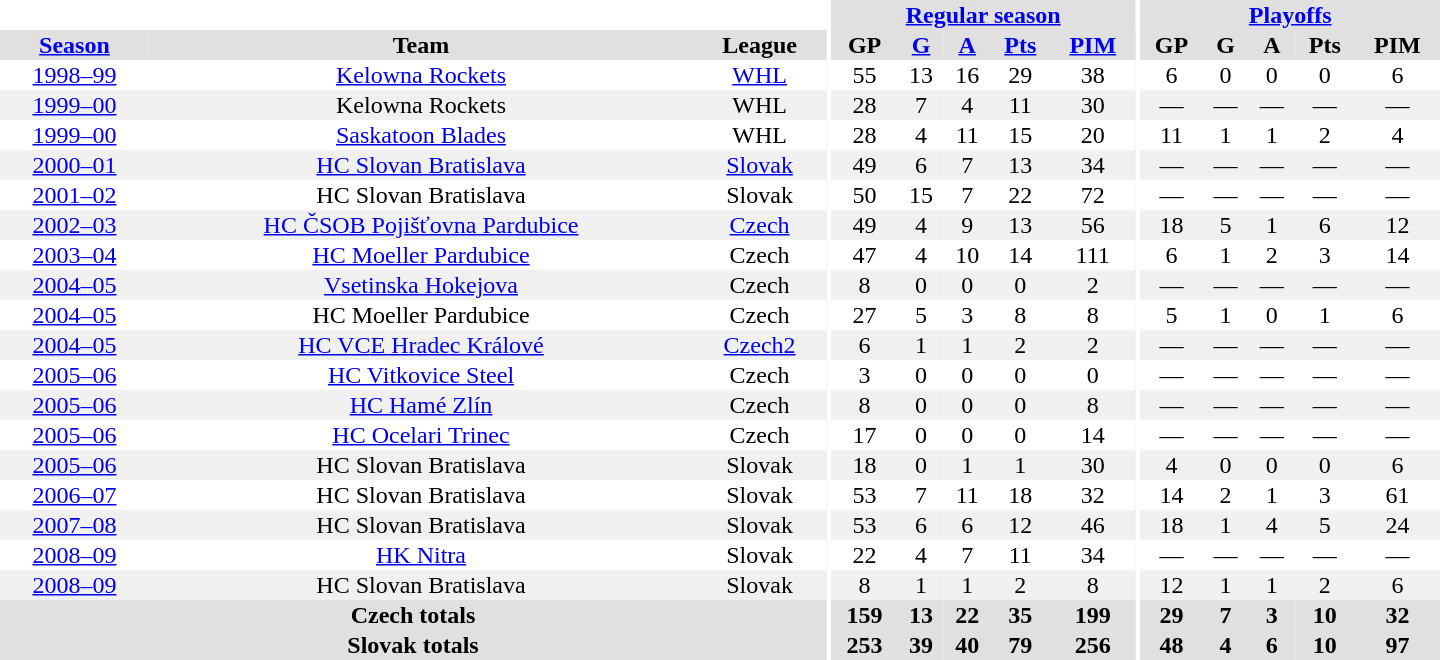<table border="0" cellpadding="1" cellspacing="0" style="text-align:center; width:60em">
<tr bgcolor="#e0e0e0">
<th colspan="3" bgcolor="#ffffff"></th>
<th rowspan="99" bgcolor="#ffffff"></th>
<th colspan="5"><a href='#'>Regular season</a></th>
<th rowspan="99" bgcolor="#ffffff"></th>
<th colspan="5"><a href='#'>Playoffs</a></th>
</tr>
<tr bgcolor="#e0e0e0">
<th><a href='#'>Season</a></th>
<th>Team</th>
<th>League</th>
<th>GP</th>
<th><a href='#'>G</a></th>
<th><a href='#'>A</a></th>
<th><a href='#'>Pts</a></th>
<th><a href='#'>PIM</a></th>
<th>GP</th>
<th>G</th>
<th>A</th>
<th>Pts</th>
<th>PIM</th>
</tr>
<tr>
<td><a href='#'>1998–99</a></td>
<td><a href='#'>Kelowna Rockets</a></td>
<td><a href='#'>WHL</a></td>
<td>55</td>
<td>13</td>
<td>16</td>
<td>29</td>
<td>38</td>
<td>6</td>
<td>0</td>
<td>0</td>
<td>0</td>
<td>6</td>
</tr>
<tr bgcolor="#f0f0f0">
<td><a href='#'>1999–00</a></td>
<td>Kelowna Rockets</td>
<td>WHL</td>
<td>28</td>
<td>7</td>
<td>4</td>
<td>11</td>
<td>30</td>
<td>—</td>
<td>—</td>
<td>—</td>
<td>—</td>
<td>—</td>
</tr>
<tr>
<td><a href='#'>1999–00</a></td>
<td><a href='#'>Saskatoon Blades</a></td>
<td>WHL</td>
<td>28</td>
<td>4</td>
<td>11</td>
<td>15</td>
<td>20</td>
<td>11</td>
<td>1</td>
<td>1</td>
<td>2</td>
<td>4</td>
</tr>
<tr bgcolor="#f0f0f0">
<td><a href='#'>2000–01</a></td>
<td><a href='#'>HC Slovan Bratislava</a></td>
<td><a href='#'>Slovak</a></td>
<td>49</td>
<td>6</td>
<td>7</td>
<td>13</td>
<td>34</td>
<td>—</td>
<td>—</td>
<td>—</td>
<td>—</td>
<td>—</td>
</tr>
<tr>
<td><a href='#'>2001–02</a></td>
<td>HC Slovan Bratislava</td>
<td>Slovak</td>
<td>50</td>
<td>15</td>
<td>7</td>
<td>22</td>
<td>72</td>
<td>—</td>
<td>—</td>
<td>—</td>
<td>—</td>
<td>—</td>
</tr>
<tr bgcolor="#f0f0f0">
<td><a href='#'>2002–03</a></td>
<td><a href='#'>HC ČSOB Pojišťovna Pardubice</a></td>
<td><a href='#'>Czech</a></td>
<td>49</td>
<td>4</td>
<td>9</td>
<td>13</td>
<td>56</td>
<td>18</td>
<td>5</td>
<td>1</td>
<td>6</td>
<td>12</td>
</tr>
<tr>
<td><a href='#'>2003–04</a></td>
<td><a href='#'>HC Moeller Pardubice</a></td>
<td>Czech</td>
<td>47</td>
<td>4</td>
<td>10</td>
<td>14</td>
<td>111</td>
<td>6</td>
<td>1</td>
<td>2</td>
<td>3</td>
<td>14</td>
</tr>
<tr bgcolor="#f0f0f0">
<td><a href='#'>2004–05</a></td>
<td><a href='#'>Vsetinska Hokejova</a></td>
<td>Czech</td>
<td>8</td>
<td>0</td>
<td>0</td>
<td>0</td>
<td>2</td>
<td>—</td>
<td>—</td>
<td>—</td>
<td>—</td>
<td>—</td>
</tr>
<tr>
<td><a href='#'>2004–05</a></td>
<td>HC Moeller Pardubice</td>
<td>Czech</td>
<td>27</td>
<td>5</td>
<td>3</td>
<td>8</td>
<td>8</td>
<td>5</td>
<td>1</td>
<td>0</td>
<td>1</td>
<td>6</td>
</tr>
<tr bgcolor="#f0f0f0">
<td><a href='#'>2004–05</a></td>
<td><a href='#'>HC VCE Hradec Králové</a></td>
<td><a href='#'>Czech2</a></td>
<td>6</td>
<td>1</td>
<td>1</td>
<td>2</td>
<td>2</td>
<td>—</td>
<td>—</td>
<td>—</td>
<td>—</td>
<td>—</td>
</tr>
<tr>
<td><a href='#'>2005–06</a></td>
<td><a href='#'>HC Vitkovice Steel</a></td>
<td>Czech</td>
<td>3</td>
<td>0</td>
<td>0</td>
<td>0</td>
<td>0</td>
<td>—</td>
<td>—</td>
<td>—</td>
<td>—</td>
<td>—</td>
</tr>
<tr bgcolor="#f0f0f0">
<td><a href='#'>2005–06</a></td>
<td><a href='#'>HC Hamé Zlín</a></td>
<td>Czech</td>
<td>8</td>
<td>0</td>
<td>0</td>
<td>0</td>
<td>8</td>
<td>—</td>
<td>—</td>
<td>—</td>
<td>—</td>
<td>—</td>
</tr>
<tr>
<td><a href='#'>2005–06</a></td>
<td><a href='#'>HC Ocelari Trinec</a></td>
<td>Czech</td>
<td>17</td>
<td>0</td>
<td>0</td>
<td>0</td>
<td>14</td>
<td>—</td>
<td>—</td>
<td>—</td>
<td>—</td>
<td>—</td>
</tr>
<tr bgcolor="#f0f0f0">
<td><a href='#'>2005–06</a></td>
<td>HC Slovan Bratislava</td>
<td>Slovak</td>
<td>18</td>
<td>0</td>
<td>1</td>
<td>1</td>
<td>30</td>
<td>4</td>
<td>0</td>
<td>0</td>
<td>0</td>
<td>6</td>
</tr>
<tr>
<td><a href='#'>2006–07</a></td>
<td>HC Slovan Bratislava</td>
<td>Slovak</td>
<td>53</td>
<td>7</td>
<td>11</td>
<td>18</td>
<td>32</td>
<td>14</td>
<td>2</td>
<td>1</td>
<td>3</td>
<td>61</td>
</tr>
<tr bgcolor="#f0f0f0">
<td><a href='#'>2007–08</a></td>
<td>HC Slovan Bratislava</td>
<td>Slovak</td>
<td>53</td>
<td>6</td>
<td>6</td>
<td>12</td>
<td>46</td>
<td>18</td>
<td>1</td>
<td>4</td>
<td>5</td>
<td>24</td>
</tr>
<tr>
<td><a href='#'>2008–09</a></td>
<td><a href='#'>HK Nitra</a></td>
<td>Slovak</td>
<td>22</td>
<td>4</td>
<td>7</td>
<td>11</td>
<td>34</td>
<td>—</td>
<td>—</td>
<td>—</td>
<td>—</td>
<td>—</td>
</tr>
<tr bgcolor="#f0f0f0">
<td><a href='#'>2008–09</a></td>
<td>HC Slovan Bratislava</td>
<td>Slovak</td>
<td>8</td>
<td>1</td>
<td>1</td>
<td>2</td>
<td>8</td>
<td>12</td>
<td>1</td>
<td>1</td>
<td>2</td>
<td>6</td>
</tr>
<tr>
</tr>
<tr ALIGN="center" bgcolor="#e0e0e0">
<th colspan="3">Czech totals</th>
<th ALIGN="center">159</th>
<th ALIGN="center">13</th>
<th ALIGN="center">22</th>
<th ALIGN="center">35</th>
<th ALIGN="center">199</th>
<th ALIGN="center">29</th>
<th ALIGN="center">7</th>
<th ALIGN="center">3</th>
<th ALIGN="center">10</th>
<th ALIGN="center">32</th>
</tr>
<tr>
</tr>
<tr ALIGN="center" bgcolor="#e0e0e0">
<th colspan="3">Slovak totals</th>
<th ALIGN="center">253</th>
<th ALIGN="center">39</th>
<th ALIGN="center">40</th>
<th ALIGN="center">79</th>
<th ALIGN="center">256</th>
<th ALIGN="center">48</th>
<th ALIGN="center">4</th>
<th ALIGN="center">6</th>
<th ALIGN="center">10</th>
<th ALIGN="center">97</th>
</tr>
</table>
